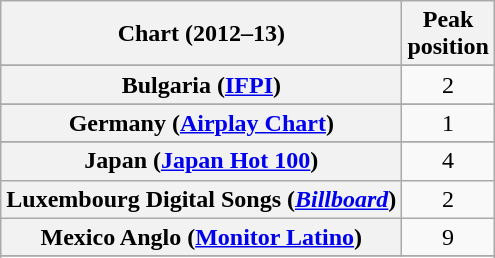<table class="wikitable sortable plainrowheaders">
<tr>
<th>Chart (2012–13)</th>
<th>Peak<br>position</th>
</tr>
<tr>
</tr>
<tr>
</tr>
<tr>
</tr>
<tr>
</tr>
<tr>
<th scope="row">Bulgaria (<a href='#'>IFPI</a>)</th>
<td style="text-align:center;">2</td>
</tr>
<tr>
</tr>
<tr>
</tr>
<tr>
</tr>
<tr>
</tr>
<tr>
</tr>
<tr>
</tr>
<tr>
</tr>
<tr>
</tr>
<tr>
</tr>
<tr>
<th scope="row">Germany (<a href='#'>Airplay Chart</a>)</th>
<td style="text-align:center;">1</td>
</tr>
<tr>
</tr>
<tr>
</tr>
<tr>
</tr>
<tr>
</tr>
<tr>
<th scope="row">Japan (<a href='#'>Japan Hot 100</a>)</th>
<td style="text-align:center;">4</td>
</tr>
<tr>
<th scope="row">Luxembourg Digital Songs (<em><a href='#'>Billboard</a></em>)</th>
<td align="center">2</td>
</tr>
<tr>
<th scope="row">Mexico Anglo (<a href='#'>Monitor Latino</a>)</th>
<td align="center">9</td>
</tr>
<tr>
</tr>
<tr>
</tr>
<tr>
</tr>
<tr>
</tr>
<tr>
</tr>
<tr>
</tr>
<tr>
</tr>
<tr>
</tr>
<tr>
</tr>
<tr>
</tr>
<tr>
</tr>
<tr>
</tr>
<tr>
</tr>
</table>
